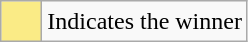<table class="wikitable">
<tr>
<td style="background:#FAEB86; height:20px; width:20px"></td>
<td>Indicates the winner</td>
</tr>
</table>
